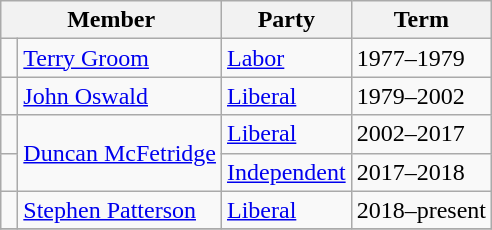<table class="wikitable">
<tr>
<th colspan="2">Member</th>
<th>Party</th>
<th>Term</th>
</tr>
<tr>
<td> </td>
<td><a href='#'>Terry Groom</a></td>
<td><a href='#'>Labor</a></td>
<td>1977–1979</td>
</tr>
<tr>
<td> </td>
<td><a href='#'>John Oswald</a></td>
<td><a href='#'>Liberal</a></td>
<td>1979–2002</td>
</tr>
<tr>
<td> </td>
<td rowspan=2><a href='#'>Duncan McFetridge</a></td>
<td><a href='#'>Liberal</a></td>
<td>2002–2017</td>
</tr>
<tr>
<td> </td>
<td><a href='#'>Independent</a></td>
<td>2017–2018</td>
</tr>
<tr>
<td> </td>
<td><a href='#'>Stephen Patterson</a></td>
<td><a href='#'>Liberal</a></td>
<td>2018–present</td>
</tr>
<tr>
</tr>
</table>
